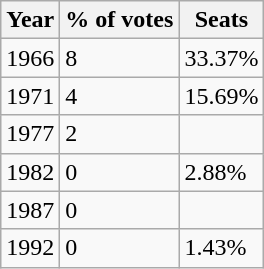<table class="wikitable">
<tr>
<th>Year</th>
<th>% of votes</th>
<th>Seats</th>
</tr>
<tr>
<td>1966</td>
<td>8</td>
<td>33.37%</td>
</tr>
<tr>
<td>1971</td>
<td>4</td>
<td>15.69%</td>
</tr>
<tr>
<td>1977</td>
<td>2</td>
<td></td>
</tr>
<tr>
<td>1982</td>
<td>0</td>
<td>2.88%</td>
</tr>
<tr>
<td>1987</td>
<td>0</td>
<td></td>
</tr>
<tr>
<td>1992</td>
<td>0</td>
<td>1.43%</td>
</tr>
</table>
